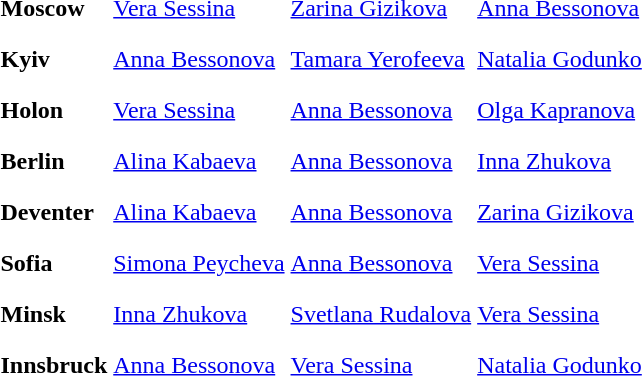<table>
<tr>
<th scope=row style="text-align:left">Moscow</th>
<td style="height:30px;"> <a href='#'>Vera Sessina</a></td>
<td style="height:30px;"> <a href='#'>Zarina Gizikova</a></td>
<td style="height:30px;"> <a href='#'>Anna Bessonova</a></td>
</tr>
<tr>
<th scope=row style="text-align:left">Kyiv</th>
<td style="height:30px;"> <a href='#'>Anna Bessonova</a></td>
<td style="height:30px;"> <a href='#'>Tamara Yerofeeva</a></td>
<td style="height:30px;"> <a href='#'>Natalia Godunko</a></td>
</tr>
<tr>
<th scope=row style="text-align:left">Holon</th>
<td style="height:30px;"> <a href='#'>Vera Sessina</a></td>
<td style="height:30px;"> <a href='#'>Anna Bessonova</a></td>
<td style="height:30px;"> <a href='#'>Olga Kapranova</a></td>
</tr>
<tr>
<th scope=row style="text-align:left">Berlin</th>
<td style="height:30px;"> <a href='#'>Alina Kabaeva</a></td>
<td style="height:30px;"> <a href='#'>Anna Bessonova</a></td>
<td style="height:30px;"> <a href='#'>Inna Zhukova</a></td>
</tr>
<tr>
<th scope=row style="text-align:left">Deventer</th>
<td style="height:30px;"> <a href='#'>Alina Kabaeva</a></td>
<td style="height:30px;"> <a href='#'>Anna Bessonova</a></td>
<td style="height:30px;"> <a href='#'>Zarina Gizikova</a></td>
</tr>
<tr>
<th scope=row style="text-align:left">Sofia</th>
<td style="height:30px;"> <a href='#'>Simona Peycheva</a></td>
<td style="height:30px;"> <a href='#'>Anna Bessonova</a></td>
<td style="height:30px;"> <a href='#'>Vera Sessina</a></td>
</tr>
<tr>
<th scope=row style="text-align:left">Minsk</th>
<td style="height:30px;"> <a href='#'>Inna Zhukova</a></td>
<td style="height:30px;"> <a href='#'>Svetlana Rudalova</a></td>
<td style="height:30px;"> <a href='#'>Vera Sessina</a></td>
</tr>
<tr>
<th scope=row style="text-align:left">Innsbruck</th>
<td style="height:30px;"> <a href='#'>Anna Bessonova</a></td>
<td style="height:30px;"> <a href='#'>Vera Sessina</a></td>
<td style="height:30px;"> <a href='#'>Natalia Godunko</a></td>
</tr>
<tr>
</tr>
</table>
